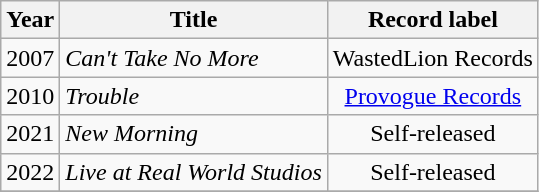<table class="wikitable sortable">
<tr>
<th>Year</th>
<th>Title</th>
<th>Record label</th>
</tr>
<tr>
<td>2007</td>
<td><em>Can't Take No More</em></td>
<td style="text-align:center;">WastedLion Records</td>
</tr>
<tr>
<td>2010</td>
<td><em>Trouble</em></td>
<td style="text-align:center;"><a href='#'>Provogue Records</a></td>
</tr>
<tr>
<td>2021</td>
<td><em>New Morning</em></td>
<td style="text-align:center;">Self-released</td>
</tr>
<tr>
<td>2022</td>
<td><em>Live at Real World Studios</em></td>
<td style="text-align:center;">Self-released</td>
</tr>
<tr>
</tr>
</table>
